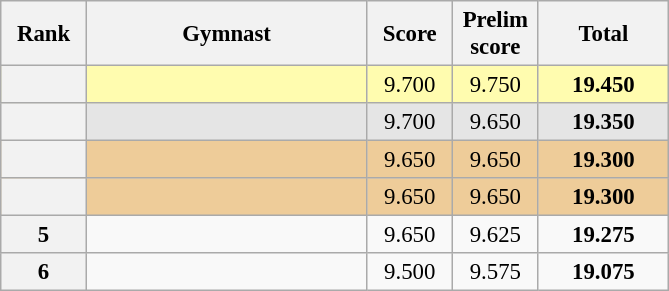<table class="wikitable sortable" style="text-align:center; font-size:95%">
<tr>
<th scope="col" style="width:50px;">Rank</th>
<th scope="col" style="width:180px;">Gymnast</th>
<th scope="col" style="width:50px;">Score</th>
<th scope="col" style="width:50px;">Prelim score</th>
<th scope="col" style="width:80px;">Total</th>
</tr>
<tr style="background:#fffcaf;">
<th scope=row style="text-align:center"></th>
<td style="text-align:left;"></td>
<td>9.700</td>
<td>9.750</td>
<td><strong>19.450</strong></td>
</tr>
<tr style="background:#e5e5e5;">
<th scope=row style="text-align:center"></th>
<td style="text-align:left;"></td>
<td>9.700</td>
<td>9.650</td>
<td><strong>19.350</strong></td>
</tr>
<tr style="background:#ec9;">
<th scope=row style="text-align:center"></th>
<td style="text-align:left;"></td>
<td>9.650</td>
<td>9.650</td>
<td><strong>19.300</strong></td>
</tr>
<tr style="background:#ec9;">
<th scope=row style="text-align:center"></th>
<td style="text-align:left;"></td>
<td>9.650</td>
<td>9.650</td>
<td><strong>19.300</strong></td>
</tr>
<tr>
<th scope=row style="text-align:center">5</th>
<td style="text-align:left;"></td>
<td>9.650</td>
<td>9.625</td>
<td><strong>19.275</strong></td>
</tr>
<tr>
<th scope=row style="text-align:center">6</th>
<td style="text-align:left;"></td>
<td>9.500</td>
<td>9.575</td>
<td><strong>19.075</strong></td>
</tr>
</table>
